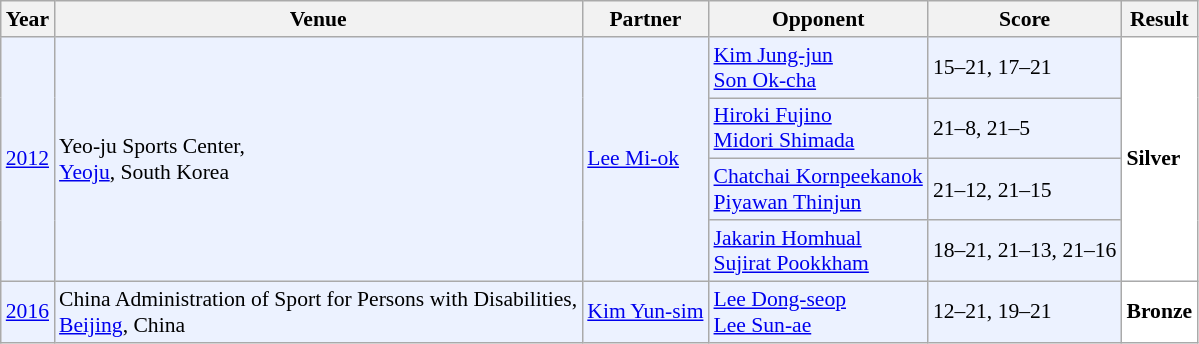<table class="sortable wikitable" style="font-size: 90%;">
<tr>
<th>Year</th>
<th>Venue</th>
<th>Partner</th>
<th>Opponent</th>
<th>Score</th>
<th>Result</th>
</tr>
<tr style="background:#ECF2FF">
<td rowspan="4" align="center"><a href='#'>2012</a></td>
<td rowspan="4" align="left">Yeo-ju Sports Center,<br><a href='#'>Yeoju</a>, South Korea</td>
<td rowspan="4" align="left"> <a href='#'>Lee Mi-ok</a></td>
<td align="left"> <a href='#'>Kim Jung-jun</a><br> <a href='#'>Son Ok-cha</a></td>
<td align="left">15–21, 17–21</td>
<td rowspan="4" style="text-align:left; background:white"> <strong>Silver</strong></td>
</tr>
<tr style="background:#ECF2FF">
<td align="left"> <a href='#'>Hiroki Fujino</a><br> <a href='#'>Midori Shimada</a></td>
<td align="left">21–8, 21–5</td>
</tr>
<tr style="background:#ECF2FF">
<td align="left"> <a href='#'>Chatchai Kornpeekanok</a><br> <a href='#'>Piyawan Thinjun</a></td>
<td align="left">21–12, 21–15</td>
</tr>
<tr style="background:#ECF2FF">
<td align="left"> <a href='#'>Jakarin Homhual</a><br> <a href='#'>Sujirat Pookkham</a></td>
<td align="left">18–21, 21–13, 21–16</td>
</tr>
<tr style="background:#ECF2FF">
<td align="center"><a href='#'>2016</a></td>
<td align="left">China Administration of Sport for Persons with Disabilities,<br><a href='#'>Beijing</a>, China</td>
<td align="left"> <a href='#'>Kim Yun-sim</a></td>
<td align="left"> <a href='#'>Lee Dong-seop</a><br> <a href='#'>Lee Sun-ae</a></td>
<td align="left">12–21, 19–21</td>
<td style="text-align:left; background:white"> <strong>Bronze</strong></td>
</tr>
</table>
